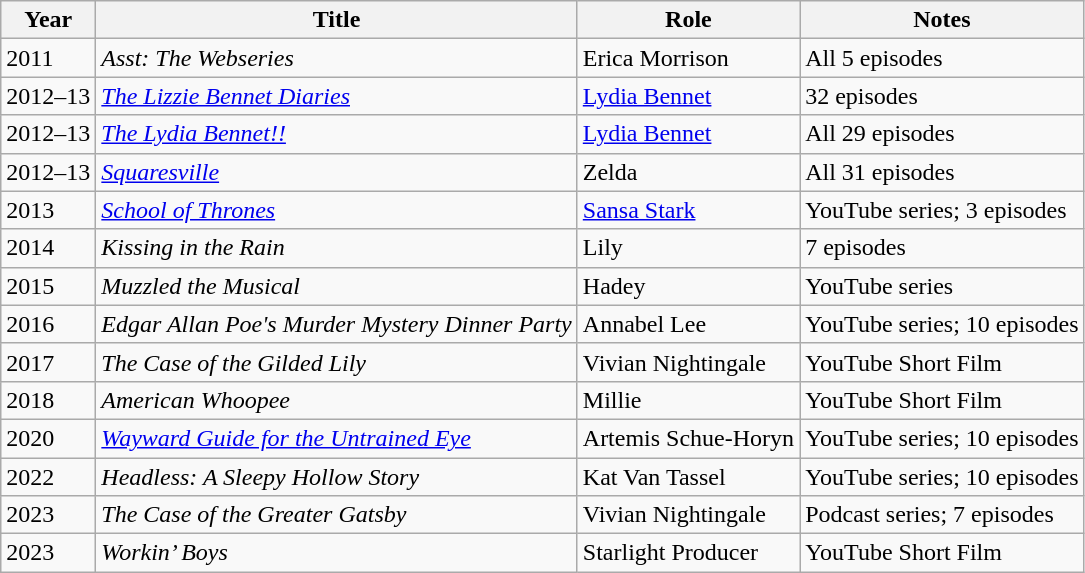<table class="wikitable sortable">
<tr>
<th>Year</th>
<th>Title</th>
<th>Role</th>
<th class="unsortable">Notes</th>
</tr>
<tr>
<td>2011</td>
<td><em>Asst: The Webseries</em></td>
<td>Erica Morrison</td>
<td>All 5 episodes</td>
</tr>
<tr>
<td>2012–13</td>
<td><em><a href='#'>The Lizzie Bennet Diaries</a></em></td>
<td><a href='#'>Lydia Bennet</a></td>
<td>32 episodes</td>
</tr>
<tr>
<td>2012–13</td>
<td><em><a href='#'>The Lydia Bennet!!</a></em></td>
<td><a href='#'>Lydia Bennet</a></td>
<td>All 29 episodes</td>
</tr>
<tr>
<td>2012–13</td>
<td><em><a href='#'>Squaresville</a></em></td>
<td>Zelda</td>
<td>All 31 episodes</td>
</tr>
<tr>
<td>2013</td>
<td><em><a href='#'>School of Thrones</a></em></td>
<td><a href='#'>Sansa Stark</a></td>
<td>YouTube series; 3 episodes</td>
</tr>
<tr>
<td>2014</td>
<td><em>Kissing in the Rain</em></td>
<td>Lily</td>
<td>7 episodes</td>
</tr>
<tr>
<td>2015</td>
<td><em>Muzzled the Musical</em></td>
<td>Hadey</td>
<td>YouTube series</td>
</tr>
<tr>
<td>2016</td>
<td><em>Edgar Allan Poe's Murder Mystery Dinner Party</em></td>
<td>Annabel Lee</td>
<td>YouTube series; 10 episodes</td>
</tr>
<tr>
<td>2017</td>
<td><em>The Case of the Gilded Lily</em></td>
<td>Vivian Nightingale</td>
<td>YouTube Short Film</td>
</tr>
<tr>
<td>2018</td>
<td><em>American Whoopee</em></td>
<td>Millie</td>
<td>YouTube Short Film</td>
</tr>
<tr>
<td>2020</td>
<td><em><a href='#'>Wayward Guide for the Untrained Eye</a></em></td>
<td>Artemis Schue-Horyn</td>
<td>YouTube series; 10 episodes</td>
</tr>
<tr>
<td>2022</td>
<td><em>Headless: A Sleepy Hollow Story</em></td>
<td>Kat Van Tassel</td>
<td>YouTube series; 10 episodes</td>
</tr>
<tr>
<td>2023</td>
<td><em>The Case of the Greater Gatsby</em></td>
<td>Vivian Nightingale</td>
<td>Podcast series; 7 episodes</td>
</tr>
<tr>
<td>2023</td>
<td><em>Workin’ Boys</em></td>
<td>Starlight Producer</td>
<td>YouTube Short Film</td>
</tr>
</table>
